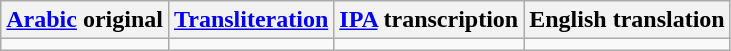<table class="wikitable">
<tr>
<th><a href='#'>Arabic</a> original</th>
<th><a href='#'>Transliteration</a></th>
<th><a href='#'>IPA</a> transcription</th>
<th>English translation</th>
</tr>
<tr style="vertical-align:top; white-space:nowrap;">
<td></td>
<td></td>
<td></td>
<td></td>
</tr>
</table>
